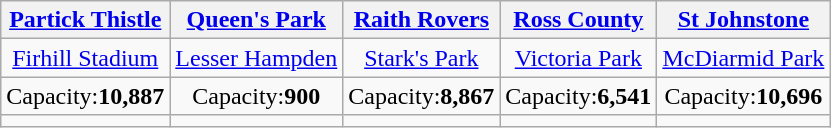<table class="wikitable" style="text-align:center">
<tr>
<th><a href='#'>Partick Thistle</a></th>
<th><a href='#'>Queen's Park</a></th>
<th><a href='#'>Raith Rovers</a></th>
<th><a href='#'>Ross County</a></th>
<th><a href='#'>St Johnstone</a></th>
</tr>
<tr>
<td><a href='#'>Firhill Stadium</a></td>
<td><a href='#'>Lesser Hampden</a></td>
<td><a href='#'>Stark's Park</a></td>
<td><a href='#'>Victoria Park</a></td>
<td><a href='#'>McDiarmid Park</a></td>
</tr>
<tr>
<td>Capacity:<strong>10,887</strong></td>
<td>Capacity:<strong>900</strong></td>
<td>Capacity:<strong>8,867</strong></td>
<td>Capacity:<strong>6,541</strong></td>
<td>Capacity:<strong>10,696</strong></td>
</tr>
<tr>
<td></td>
<td></td>
<td></td>
<td></td>
<td></td>
</tr>
</table>
